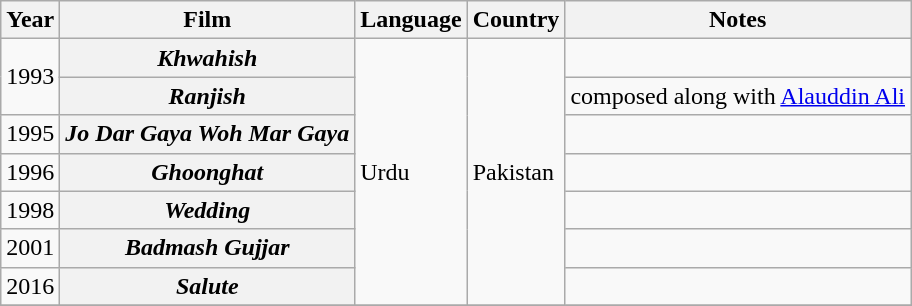<table class="wikitable sortable">
<tr>
<th>Year</th>
<th>Film</th>
<th>Language</th>
<th>Country</th>
<th>Notes</th>
</tr>
<tr>
<td rowspan=2>1993</td>
<th><em>Khwahish</em></th>
<td rowspan=7>Urdu</td>
<td rowspan=7>Pakistan</td>
<td></td>
</tr>
<tr>
<th><em>Ranjish</em></th>
<td>composed along with <a href='#'>Alauddin Ali</a></td>
</tr>
<tr>
<td>1995</td>
<th><em>Jo Dar Gaya Woh Mar Gaya</em></th>
<td></td>
</tr>
<tr>
<td>1996</td>
<th><em>Ghoonghat</em></th>
<td></td>
</tr>
<tr>
<td>1998</td>
<th><em>Wedding</em></th>
<td></td>
</tr>
<tr>
<td>2001</td>
<th><em>Badmash Gujjar</em></th>
<td></td>
</tr>
<tr>
<td>2016</td>
<th><em>Salute</em></th>
<td></td>
</tr>
<tr>
</tr>
</table>
